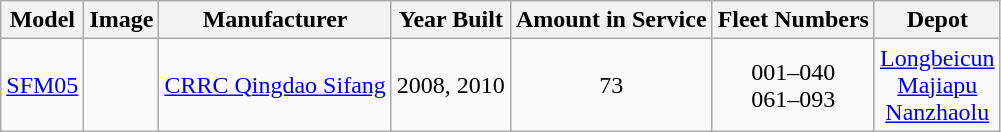<table class="wikitable" style="border-collapse: collapse; text-align: center;">
<tr>
<th>Model</th>
<th>Image</th>
<th>Manufacturer</th>
<th>Year Built</th>
<th>Amount in Service</th>
<th>Fleet Numbers</th>
<th>Depot</th>
</tr>
<tr>
<td><a href='#'>SFM05</a></td>
<td></td>
<td><a href='#'>CRRC Qingdao Sifang</a></td>
<td>2008, 2010</td>
<td>73</td>
<td>001–040<br>061–093</td>
<td><a href='#'>Longbeicun</a><br><a href='#'>Majiapu</a><br><a href='#'>Nanzhaolu</a></td>
</tr>
</table>
